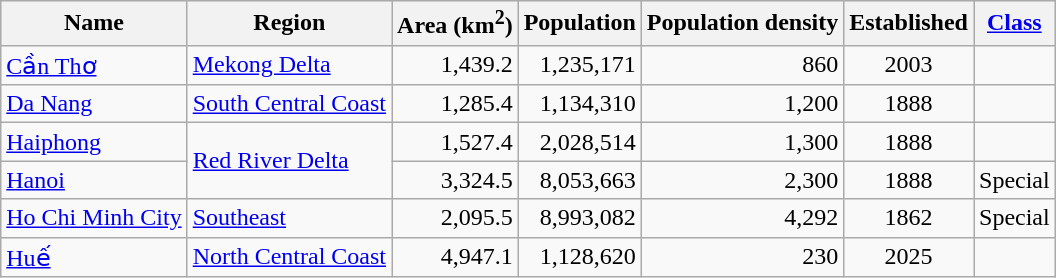<table class="wikitable sortable">
<tr align=center bgcolor=#EFEFEF>
<th>Name</th>
<th>Region</th>
<th>Area (km<sup>2</sup>)</th>
<th>Population</th>
<th>Population density</th>
<th>Established</th>
<th><a href='#'>Class</a></th>
</tr>
<tr>
<td><a href='#'>Cần Thơ</a></td>
<td><a href='#'>Mekong Delta</a></td>
<td align=right>1,439.2</td>
<td align=right>1,235,171</td>
<td align=right>860</td>
<td align=center>2003</td>
<td align=center></td>
</tr>
<tr>
<td><a href='#'>Da Nang</a></td>
<td><a href='#'>South Central Coast</a></td>
<td align=right>1,285.4</td>
<td align=right>1,134,310</td>
<td align=right>1,200</td>
<td align=center>1888</td>
<td align=center></td>
</tr>
<tr>
<td><a href='#'>Haiphong</a></td>
<td rowspan="2"><a href='#'>Red River Delta</a></td>
<td align=right>1,527.4</td>
<td align=right>2,028,514</td>
<td align=right>1,300</td>
<td align=center>1888</td>
<td align=center></td>
</tr>
<tr>
<td><a href='#'>Hanoi</a></td>
<td align=right>3,324.5</td>
<td align=right>8,053,663</td>
<td align=right>2,300</td>
<td align=center>1888</td>
<td align=center>Special</td>
</tr>
<tr>
<td><a href='#'>Ho Chi Minh City</a></td>
<td><a href='#'>Southeast</a></td>
<td align=right>2,095.5</td>
<td align=right>8,993,082</td>
<td align=right>4,292</td>
<td align=center>1862</td>
<td align=center>Special</td>
</tr>
<tr>
<td><a href='#'>Huế</a></td>
<td><a href='#'>North Central Coast</a></td>
<td align=right>4,947.1</td>
<td align=right>1,128,620</td>
<td align=right>230</td>
<td align=center>2025</td>
<td align=center></td>
</tr>
</table>
